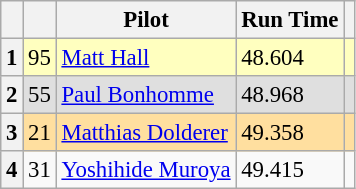<table class="wikitable" style="font-size: 95%;">
<tr>
<th></th>
<th></th>
<th>Pilot</th>
<th>Run Time</th>
<th></th>
</tr>
<tr>
<th>1</th>
<td style="background:#ffffbf;">95</td>
<td style="background:#ffffbf;"> <a href='#'>Matt Hall</a></td>
<td style="background:#ffffbf;">48.604</td>
<td style="background:#ffffbf;"></td>
</tr>
<tr>
<th>2</th>
<td style="background:#dfdfdf;">55</td>
<td style="background:#dfdfdf;"> <a href='#'>Paul Bonhomme</a></td>
<td style="background:#dfdfdf;">48.968</td>
<td style="background:#dfdfdf;"></td>
</tr>
<tr>
<th>3</th>
<td style="background:#ffdf9f;">21</td>
<td style="background:#ffdf9f;"> <a href='#'>Matthias Dolderer</a></td>
<td style="background:#ffdf9f;">49.358</td>
<td style="background:#ffdf9f;"></td>
</tr>
<tr>
<th>4</th>
<td>31</td>
<td> <a href='#'>Yoshihide Muroya</a></td>
<td>49.415</td>
<td></td>
</tr>
</table>
